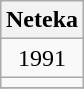<table class="wikitable" style="margin: 0.5em auto; text-align: center;">
<tr>
<th colspan="1">Neteka</th>
</tr>
<tr>
<td>1991</td>
</tr>
<tr>
<td></td>
</tr>
<tr>
</tr>
</table>
